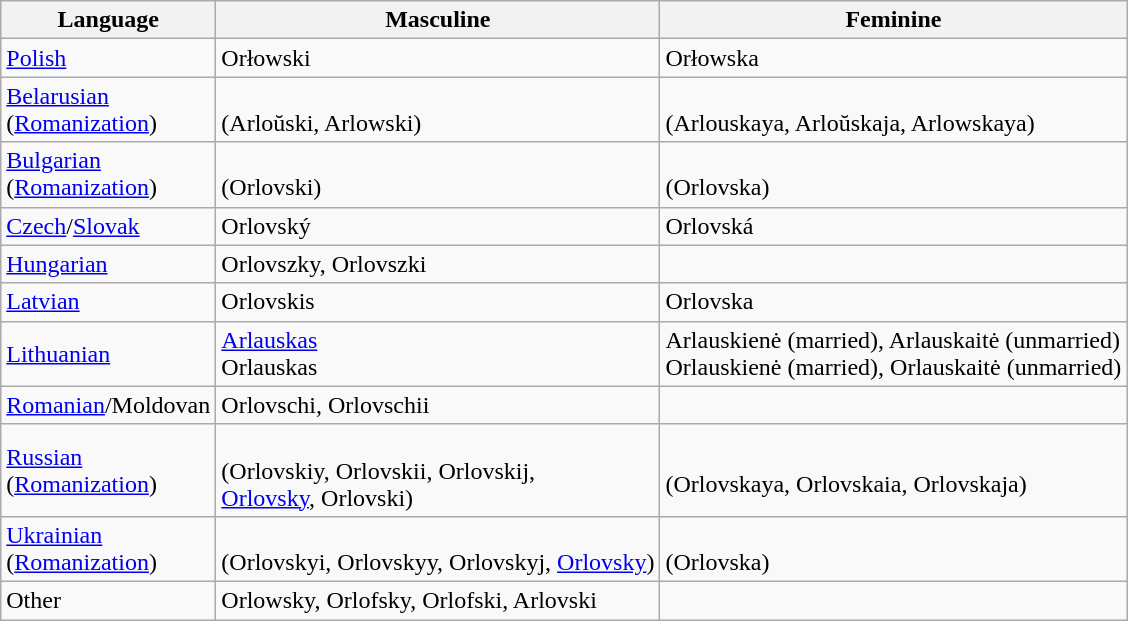<table class="wikitable">
<tr>
<th>Language</th>
<th>Masculine</th>
<th>Feminine</th>
</tr>
<tr>
<td><a href='#'>Polish</a></td>
<td>Orłowski</td>
<td>Orłowska</td>
</tr>
<tr>
<td><a href='#'>Belarusian</a> <br>(<a href='#'>Romanization</a>)</td>
<td><br>(Arloŭski, Arlowski)</td>
<td><br> (Arlouskaya, Arloŭskaja, Arlowskaya)</td>
</tr>
<tr>
<td><a href='#'>Bulgarian</a> <br>(<a href='#'>Romanization</a>)</td>
<td><br>(Orlovski)</td>
<td><br>(Orlovska)</td>
</tr>
<tr>
<td><a href='#'>Czech</a>/<a href='#'>Slovak</a></td>
<td>Orlovský</td>
<td>Orlovská</td>
</tr>
<tr>
<td><a href='#'>Hungarian</a></td>
<td>Orlovszky, Orlovszki</td>
<td></td>
</tr>
<tr>
<td><a href='#'>Latvian</a></td>
<td>Orlovskis</td>
<td>Orlovska</td>
</tr>
<tr>
<td><a href='#'>Lithuanian</a></td>
<td><a href='#'>Arlauskas</a> <br>Orlauskas</td>
<td>Arlauskienė (married), Arlauskaitė (unmarried) <br> Orlauskienė (married), Orlauskaitė (unmarried)</td>
</tr>
<tr>
<td><a href='#'>Romanian</a>/Moldovan</td>
<td>Orlovschi, Orlovschii</td>
<td></td>
</tr>
<tr>
<td><a href='#'>Russian</a> <br>(<a href='#'>Romanization</a>)</td>
<td><br> (Orlovskiy, Orlovskii, Orlovskij,<br> <a href='#'>Orlovsky</a>, Orlovski)</td>
<td><br> (Orlovskaya, Orlovskaia, Orlovskaja)</td>
</tr>
<tr>
<td><a href='#'>Ukrainian</a> <br>(<a href='#'>Romanization</a>)</td>
<td><br> (Orlovskyi, Orlovskyy, Orlovskyj, <a href='#'>Orlovsky</a>)</td>
<td><br> (Orlovska)</td>
</tr>
<tr>
<td>Other</td>
<td>Orlowsky, Orlofsky, Orlofski, Arlovski</td>
<td></td>
</tr>
</table>
